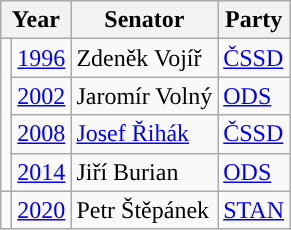<table class="wikitable">
<tr>
<th colspan="2">Year</th>
<th>Senator</th>
<th>Party</th>
</tr>
<tr>
<td rowspan="4" style="background-color:"></td>
<td><a href='#'>1996</a></td>
<td>Zdeněk Vojíř</td>
<td><a href='#'>ČSSD</a></td>
</tr>
<tr>
<td><a href='#'>2002</a></td>
<td>Jaromír Volný</td>
<td><a href='#'>ODS</a></td>
</tr>
<tr>
<td><a href='#'>2008</a></td>
<td><a href='#'>Josef Řihák</a></td>
<td><a href='#'>ČSSD</a></td>
</tr>
<tr>
<td><a href='#'>2014</a></td>
<td>Jiří Burian</td>
<td><a href='#'>ODS</a></td>
</tr>
<tr>
<td style="background-color:"></td>
<td><a href='#'>2020</a></td>
<td>Petr Štěpánek</td>
<td><a href='#'>STAN</a></td>
</tr>
</table>
